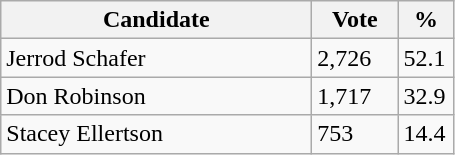<table class="wikitable">
<tr>
<th bgcolor="#DDDDFF" width="200px">Candidate</th>
<th bgcolor="#DDDDFF" width="50px">Vote</th>
<th bgcolor="#DDDDFF" width="30px">%</th>
</tr>
<tr>
<td>Jerrod Schafer</td>
<td>2,726</td>
<td>52.1</td>
</tr>
<tr>
<td>Don Robinson</td>
<td>1,717</td>
<td>32.9</td>
</tr>
<tr>
<td>Stacey Ellertson</td>
<td>753</td>
<td>14.4</td>
</tr>
</table>
